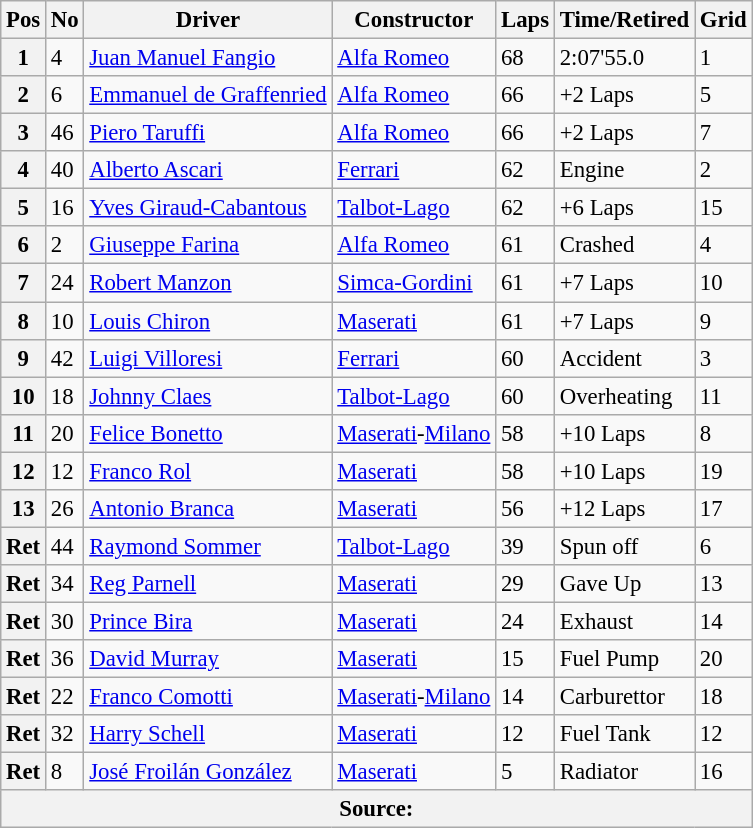<table class="wikitable" style="font-size: 95%">
<tr>
<th>Pos</th>
<th>No</th>
<th>Driver</th>
<th>Constructor</th>
<th>Laps</th>
<th>Time/Retired</th>
<th>Grid</th>
</tr>
<tr>
<th>1</th>
<td>4</td>
<td> <a href='#'>Juan Manuel Fangio</a></td>
<td><a href='#'>Alfa Romeo</a></td>
<td>68</td>
<td>2:07'55.0</td>
<td>1</td>
</tr>
<tr>
<th>2</th>
<td>6</td>
<td> <a href='#'>Emmanuel de Graffenried</a></td>
<td><a href='#'>Alfa Romeo</a></td>
<td>66</td>
<td>+2 Laps</td>
<td>5</td>
</tr>
<tr>
<th>3</th>
<td>46</td>
<td> <a href='#'>Piero Taruffi</a></td>
<td><a href='#'>Alfa Romeo</a></td>
<td>66</td>
<td>+2 Laps</td>
<td>7</td>
</tr>
<tr>
<th>4</th>
<td>40</td>
<td> <a href='#'>Alberto Ascari</a></td>
<td><a href='#'>Ferrari</a></td>
<td>62</td>
<td>Engine</td>
<td>2</td>
</tr>
<tr>
<th>5</th>
<td>16</td>
<td> <a href='#'>Yves Giraud-Cabantous</a></td>
<td><a href='#'>Talbot-Lago</a></td>
<td>62</td>
<td>+6 Laps</td>
<td>15</td>
</tr>
<tr>
<th>6</th>
<td>2</td>
<td> <a href='#'>Giuseppe Farina</a></td>
<td><a href='#'>Alfa Romeo</a></td>
<td>61</td>
<td>Crashed</td>
<td>4</td>
</tr>
<tr>
<th>7</th>
<td>24</td>
<td> <a href='#'>Robert Manzon</a></td>
<td><a href='#'>Simca-Gordini</a></td>
<td>61</td>
<td>+7 Laps</td>
<td>10</td>
</tr>
<tr>
<th>8</th>
<td>10</td>
<td> <a href='#'>Louis Chiron</a></td>
<td><a href='#'>Maserati</a></td>
<td>61</td>
<td>+7 Laps</td>
<td>9</td>
</tr>
<tr>
<th>9</th>
<td>42</td>
<td> <a href='#'>Luigi Villoresi</a></td>
<td><a href='#'>Ferrari</a></td>
<td>60</td>
<td>Accident</td>
<td>3</td>
</tr>
<tr>
<th>10</th>
<td>18</td>
<td> <a href='#'>Johnny Claes</a></td>
<td><a href='#'>Talbot-Lago</a></td>
<td>60</td>
<td>Overheating</td>
<td>11</td>
</tr>
<tr>
<th>11</th>
<td>20</td>
<td> <a href='#'>Felice Bonetto</a></td>
<td><a href='#'>Maserati</a>-<a href='#'>Milano</a></td>
<td>58</td>
<td>+10 Laps</td>
<td>8</td>
</tr>
<tr>
<th>12</th>
<td>12</td>
<td> <a href='#'>Franco Rol</a></td>
<td><a href='#'>Maserati</a></td>
<td>58</td>
<td>+10 Laps</td>
<td>19</td>
</tr>
<tr>
<th>13</th>
<td>26</td>
<td> <a href='#'>Antonio Branca</a></td>
<td><a href='#'>Maserati</a></td>
<td>56</td>
<td>+12 Laps</td>
<td>17</td>
</tr>
<tr>
<th>Ret</th>
<td>44</td>
<td> <a href='#'>Raymond Sommer</a></td>
<td><a href='#'>Talbot-Lago</a></td>
<td>39</td>
<td>Spun off</td>
<td>6</td>
</tr>
<tr>
<th>Ret</th>
<td>34</td>
<td> <a href='#'>Reg Parnell</a></td>
<td><a href='#'>Maserati</a></td>
<td>29</td>
<td>Gave Up</td>
<td>13</td>
</tr>
<tr>
<th>Ret</th>
<td>30</td>
<td> <a href='#'>Prince Bira</a></td>
<td><a href='#'>Maserati</a></td>
<td>24</td>
<td>Exhaust</td>
<td>14</td>
</tr>
<tr>
<th>Ret</th>
<td>36</td>
<td> <a href='#'>David Murray</a></td>
<td><a href='#'>Maserati</a></td>
<td>15</td>
<td>Fuel Pump</td>
<td>20</td>
</tr>
<tr>
<th>Ret</th>
<td>22</td>
<td> <a href='#'>Franco Comotti</a></td>
<td><a href='#'>Maserati</a>-<a href='#'>Milano</a></td>
<td>14</td>
<td>Carburettor</td>
<td>18</td>
</tr>
<tr>
<th>Ret</th>
<td>32</td>
<td> <a href='#'>Harry Schell</a></td>
<td><a href='#'>Maserati</a></td>
<td>12</td>
<td>Fuel Tank</td>
<td>12</td>
</tr>
<tr>
<th>Ret</th>
<td>8</td>
<td> <a href='#'>José Froilán González</a></td>
<td><a href='#'>Maserati</a></td>
<td>5</td>
<td>Radiator</td>
<td>16</td>
</tr>
<tr>
<th colspan=8>Source:</th>
</tr>
</table>
